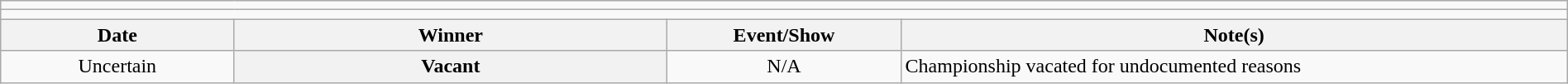<table class="wikitable" style="text-align:center; width:100%;">
<tr>
<td colspan=5></td>
</tr>
<tr>
<td colspan=5><strong></strong></td>
</tr>
<tr>
<th width=14%>Date</th>
<th width=26%>Winner</th>
<th width=14%>Event/Show</th>
<th width=40%>Note(s)</th>
</tr>
<tr>
<td>Uncertain</td>
<th>Vacant</th>
<td>N/A</td>
<td align=left>Championship vacated for undocumented reasons</td>
</tr>
</table>
